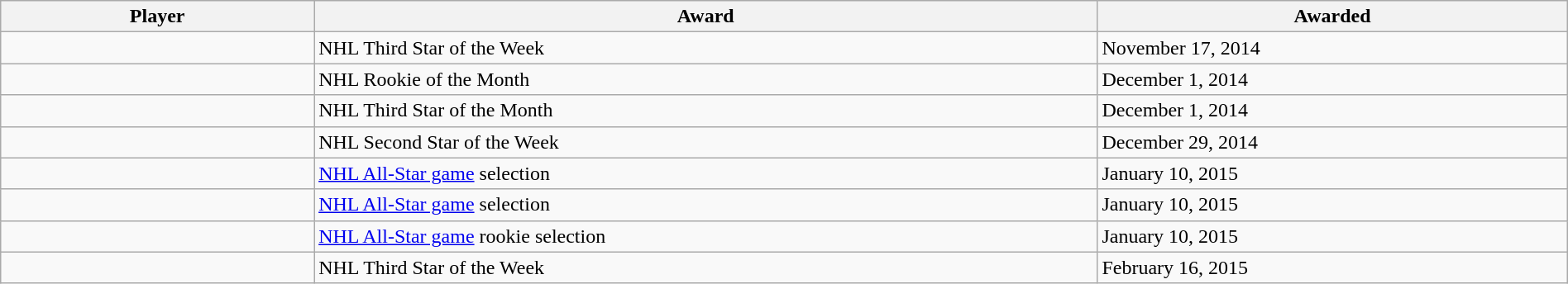<table class="wikitable sortable" style="width:100%;">
<tr>
<th style="width:20%;">Player</th>
<th style="width:50%;">Award</th>
<th style="width:30%;" data-sort-type="date">Awarded</th>
</tr>
<tr>
<td></td>
<td>NHL Third Star of the Week</td>
<td>November 17, 2014</td>
</tr>
<tr>
<td></td>
<td>NHL Rookie of the Month</td>
<td>December 1, 2014</td>
</tr>
<tr>
<td></td>
<td>NHL Third Star of the Month</td>
<td>December 1, 2014</td>
</tr>
<tr>
<td></td>
<td>NHL Second Star of the Week</td>
<td>December 29, 2014</td>
</tr>
<tr>
<td></td>
<td><a href='#'>NHL All-Star game</a> selection</td>
<td>January 10, 2015</td>
</tr>
<tr>
<td></td>
<td><a href='#'>NHL All-Star game</a> selection</td>
<td>January 10, 2015</td>
</tr>
<tr>
<td></td>
<td><a href='#'>NHL All-Star game</a> rookie selection</td>
<td>January 10, 2015</td>
</tr>
<tr>
<td></td>
<td>NHL Third Star of the Week</td>
<td>February 16, 2015</td>
</tr>
</table>
